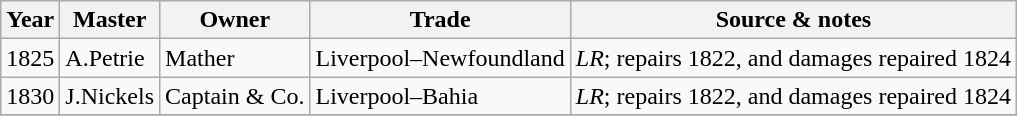<table class="sortable wikitable">
<tr>
<th>Year</th>
<th>Master</th>
<th>Owner</th>
<th>Trade</th>
<th>Source & notes</th>
</tr>
<tr>
<td>1825</td>
<td>A.Petrie</td>
<td>Mather</td>
<td>Liverpool–Newfoundland</td>
<td><em>LR</em>; repairs 1822, and damages repaired 1824</td>
</tr>
<tr>
<td>1830</td>
<td>J.Nickels</td>
<td>Captain & Co.</td>
<td>Liverpool–Bahia</td>
<td><em>LR</em>; repairs 1822, and damages repaired 1824</td>
</tr>
<tr>
</tr>
</table>
